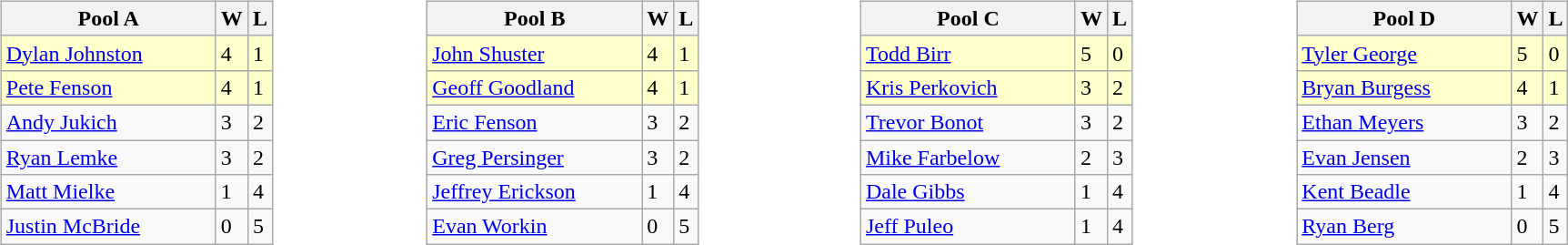<table>
<tr>
<td valign=top width=10%><br><table class=wikitable>
<tr>
<th width=150>Pool A</th>
<th>W</th>
<th>L</th>
</tr>
<tr bgcolor=#ffffcc>
<td> <a href='#'>Dylan Johnston</a></td>
<td>4</td>
<td>1</td>
</tr>
<tr bgcolor=#ffffcc>
<td> <a href='#'>Pete Fenson</a></td>
<td>4</td>
<td>1</td>
</tr>
<tr>
<td> <a href='#'>Andy Jukich</a></td>
<td>3</td>
<td>2</td>
</tr>
<tr>
<td> <a href='#'>Ryan Lemke</a></td>
<td>3</td>
<td>2</td>
</tr>
<tr>
<td> <a href='#'>Matt Mielke</a></td>
<td>1</td>
<td>4</td>
</tr>
<tr>
<td> <a href='#'>Justin McBride</a></td>
<td>0</td>
<td>5</td>
</tr>
</table>
</td>
<td valign=top width=10%><br><table class=wikitable>
<tr>
<th width=150>Pool B</th>
<th>W</th>
<th>L</th>
</tr>
<tr bgcolor=#ffffcc>
<td> <a href='#'>John Shuster</a></td>
<td>4</td>
<td>1</td>
</tr>
<tr bgcolor=#ffffcc>
<td> <a href='#'>Geoff Goodland</a></td>
<td>4</td>
<td>1</td>
</tr>
<tr>
<td> <a href='#'>Eric Fenson</a></td>
<td>3</td>
<td>2</td>
</tr>
<tr>
<td> <a href='#'>Greg Persinger</a></td>
<td>3</td>
<td>2</td>
</tr>
<tr>
<td> <a href='#'>Jeffrey Erickson</a></td>
<td>1</td>
<td>4</td>
</tr>
<tr>
<td> <a href='#'>Evan Workin</a></td>
<td>0</td>
<td>5</td>
</tr>
</table>
</td>
<td valign=top width=10%><br><table class=wikitable>
<tr>
<th width=150>Pool C</th>
<th>W</th>
<th>L</th>
</tr>
<tr bgcolor=#ffffcc>
<td> <a href='#'>Todd Birr</a></td>
<td>5</td>
<td>0</td>
</tr>
<tr bgcolor=#ffffcc>
<td> <a href='#'>Kris Perkovich</a></td>
<td>3</td>
<td>2</td>
</tr>
<tr>
<td> <a href='#'>Trevor Bonot</a></td>
<td>3</td>
<td>2</td>
</tr>
<tr>
<td> <a href='#'>Mike Farbelow</a></td>
<td>2</td>
<td>3</td>
</tr>
<tr>
<td> <a href='#'>Dale Gibbs</a></td>
<td>1</td>
<td>4</td>
</tr>
<tr>
<td> <a href='#'>Jeff Puleo</a></td>
<td>1</td>
<td>4</td>
</tr>
</table>
</td>
<td valign=top width=10%><br><table class=wikitable>
<tr>
<th width=150>Pool D</th>
<th>W</th>
<th>L</th>
</tr>
<tr bgcolor=#ffffcc>
<td> <a href='#'>Tyler George</a></td>
<td>5</td>
<td>0</td>
</tr>
<tr bgcolor=#ffffcc>
<td> <a href='#'>Bryan Burgess</a></td>
<td>4</td>
<td>1</td>
</tr>
<tr>
<td> <a href='#'>Ethan Meyers</a></td>
<td>3</td>
<td>2</td>
</tr>
<tr>
<td> <a href='#'>Evan Jensen</a></td>
<td>2</td>
<td>3</td>
</tr>
<tr>
<td> <a href='#'>Kent Beadle</a></td>
<td>1</td>
<td>4</td>
</tr>
<tr>
<td> <a href='#'>Ryan Berg</a></td>
<td>0</td>
<td>5</td>
</tr>
</table>
</td>
</tr>
</table>
